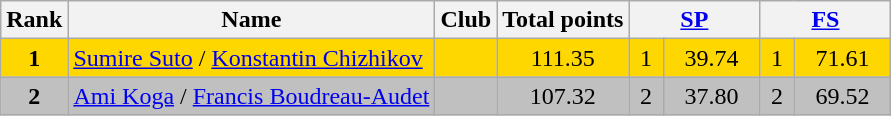<table class="wikitable sortable">
<tr>
<th>Rank</th>
<th>Name</th>
<th>Club</th>
<th>Total points</th>
<th colspan="2" width="80px"><a href='#'>SP</a></th>
<th colspan="2" width="80px"><a href='#'>FS</a></th>
</tr>
<tr bgcolor="gold">
<td align="center"><strong>1</strong></td>
<td><a href='#'>Sumire Suto</a> / <a href='#'>Konstantin Chizhikov</a></td>
<td></td>
<td align="center">111.35</td>
<td align="center">1</td>
<td align="center">39.74</td>
<td align="center">1</td>
<td align="center">71.61</td>
</tr>
<tr bgcolor="silver">
<td align="center"><strong>2</strong></td>
<td><a href='#'>Ami Koga</a> / <a href='#'>Francis Boudreau-Audet</a></td>
<td></td>
<td align="center">107.32</td>
<td align="center">2</td>
<td align="center">37.80</td>
<td align="center">2</td>
<td align="center">69.52</td>
</tr>
</table>
